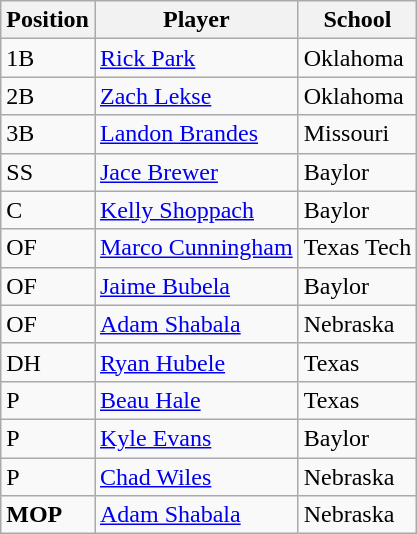<table class="wikitable">
<tr>
<th>Position</th>
<th>Player</th>
<th>School</th>
</tr>
<tr>
<td>1B</td>
<td><a href='#'>Rick Park</a></td>
<td>Oklahoma</td>
</tr>
<tr>
<td>2B</td>
<td><a href='#'>Zach Lekse</a></td>
<td>Oklahoma</td>
</tr>
<tr>
<td>3B</td>
<td><a href='#'>Landon Brandes</a></td>
<td>Missouri</td>
</tr>
<tr>
<td>SS</td>
<td><a href='#'>Jace Brewer</a></td>
<td>Baylor</td>
</tr>
<tr>
<td>C</td>
<td><a href='#'>Kelly Shoppach</a></td>
<td>Baylor</td>
</tr>
<tr>
<td>OF</td>
<td><a href='#'>Marco Cunningham</a></td>
<td>Texas Tech</td>
</tr>
<tr>
<td>OF</td>
<td><a href='#'>Jaime Bubela</a></td>
<td>Baylor</td>
</tr>
<tr>
<td>OF</td>
<td><a href='#'>Adam Shabala</a></td>
<td>Nebraska</td>
</tr>
<tr>
<td>DH</td>
<td><a href='#'>Ryan Hubele</a></td>
<td>Texas</td>
</tr>
<tr>
<td>P</td>
<td><a href='#'>Beau Hale</a></td>
<td>Texas</td>
</tr>
<tr>
<td>P</td>
<td><a href='#'>Kyle Evans</a></td>
<td>Baylor</td>
</tr>
<tr>
<td>P</td>
<td><a href='#'>Chad Wiles</a></td>
<td>Nebraska</td>
</tr>
<tr>
<td><strong>MOP</strong></td>
<td><a href='#'>Adam Shabala</a></td>
<td>Nebraska</td>
</tr>
</table>
